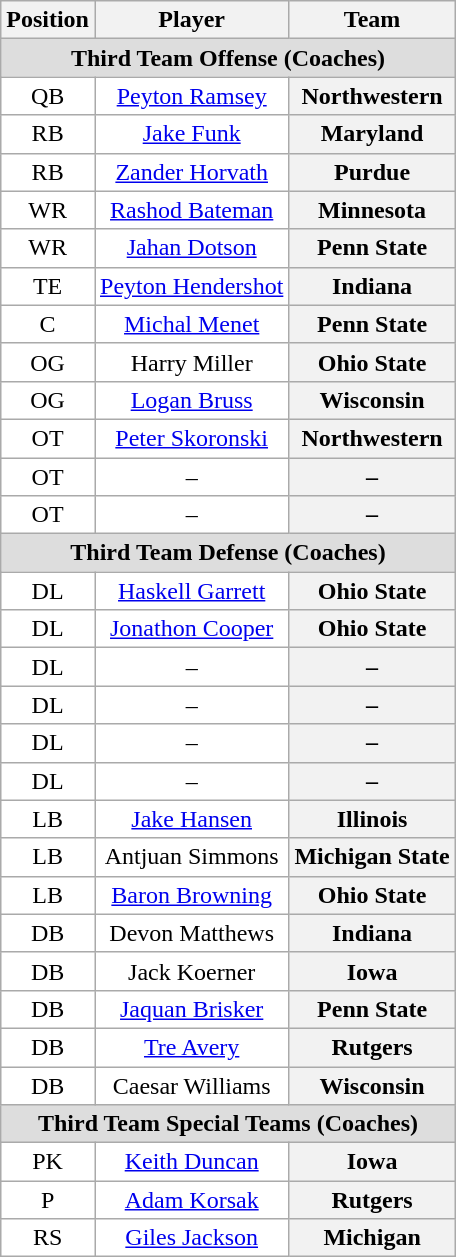<table class="wikitable sortable">
<tr>
<th>Position</th>
<th>Player</th>
<th>Team</th>
</tr>
<tr>
<td colspan="3" style="text-align:center; background:#ddd;"><strong>Third Team Offense (Coaches)</strong></td>
</tr>
<tr style="text-align:center;">
<td style="background:white">QB</td>
<td style="background:white"><a href='#'>Peyton Ramsey</a></td>
<th style=>Northwestern</th>
</tr>
<tr style="text-align:center;">
<td style="background:white">RB</td>
<td style="background:white"><a href='#'>Jake Funk</a></td>
<th style=>Maryland</th>
</tr>
<tr style="text-align:center;">
<td style="background:white">RB</td>
<td style="background:white"><a href='#'>Zander Horvath</a></td>
<th style=>Purdue</th>
</tr>
<tr style="text-align:center;">
<td style="background:white">WR</td>
<td style="background:white"><a href='#'>Rashod Bateman</a></td>
<th style=>Minnesota</th>
</tr>
<tr style="text-align:center;">
<td style="background:white">WR</td>
<td style="background:white"><a href='#'>Jahan Dotson</a></td>
<th style=>Penn State</th>
</tr>
<tr style="text-align:center;">
<td style="background:white">TE</td>
<td style="background:white"><a href='#'>Peyton Hendershot</a></td>
<th style=>Indiana</th>
</tr>
<tr style="text-align:center;">
<td style="background:white">C</td>
<td style="background:white"><a href='#'>Michal Menet</a></td>
<th style=>Penn State</th>
</tr>
<tr style="text-align:center;">
<td style="background:white">OG</td>
<td style="background:white">Harry Miller</td>
<th style=>Ohio State</th>
</tr>
<tr style="text-align:center;">
<td style="background:white">OG</td>
<td style="background:white"><a href='#'>Logan Bruss</a></td>
<th style=>Wisconsin</th>
</tr>
<tr style="text-align:center;">
<td style="background:white">OT</td>
<td style="background:white"><a href='#'>Peter Skoronski</a></td>
<th style=>Northwestern</th>
</tr>
<tr style="text-align:center;">
<td style="background:white">OT</td>
<td style="background:white">–</td>
<th style=>–</th>
</tr>
<tr style="text-align:center;">
<td style="background:white">OT</td>
<td style="background:white">–</td>
<th style=>–</th>
</tr>
<tr>
<td colspan="3" style="text-align:center; background:#ddd;"><strong>Third Team Defense (Coaches)</strong></td>
</tr>
<tr style="text-align:center;">
<td style="background:white">DL</td>
<td style="background:white"><a href='#'>Haskell Garrett</a></td>
<th style=>Ohio State</th>
</tr>
<tr style="text-align:center;">
<td style="background:white">DL</td>
<td style="background:white"><a href='#'>Jonathon Cooper</a></td>
<th style=>Ohio State</th>
</tr>
<tr style="text-align:center;">
<td style="background:white">DL</td>
<td style="background:white">–</td>
<th style=>–</th>
</tr>
<tr style="text-align:center;">
<td style="background:white">DL</td>
<td style="background:white">–</td>
<th style=>–</th>
</tr>
<tr style="text-align:center;">
<td style="background:white">DL</td>
<td style="background:white">–</td>
<th style=>–</th>
</tr>
<tr style="text-align:center;">
<td style="background:white">DL</td>
<td style="background:white">–</td>
<th style=>–</th>
</tr>
<tr style="text-align:center;">
<td style="background:white">LB</td>
<td style="background:white"><a href='#'>Jake Hansen</a></td>
<th style=>Illinois</th>
</tr>
<tr style="text-align:center;">
<td style="background:white">LB</td>
<td style="background:white">Antjuan Simmons</td>
<th style=>Michigan State</th>
</tr>
<tr style="text-align:center;">
<td style="background:white">LB</td>
<td style="background:white"><a href='#'>Baron Browning</a></td>
<th style=>Ohio State</th>
</tr>
<tr style="text-align:center;">
<td style="background:white">DB</td>
<td style="background:white">Devon Matthews</td>
<th style=>Indiana</th>
</tr>
<tr style="text-align:center;">
<td style="background:white">DB</td>
<td style="background:white">Jack Koerner</td>
<th style=>Iowa</th>
</tr>
<tr style="text-align:center;">
<td style="background:white">DB</td>
<td style="background:white"><a href='#'>Jaquan Brisker</a></td>
<th style=>Penn State</th>
</tr>
<tr style="text-align:center;">
<td style="background:white">DB</td>
<td style="background:white"><a href='#'>Tre Avery</a></td>
<th style=>Rutgers</th>
</tr>
<tr style="text-align:center;">
<td style="background:white">DB</td>
<td style="background:white">Caesar Williams</td>
<th style=>Wisconsin</th>
</tr>
<tr>
<td colspan="3" style="text-align:center; background:#ddd;"><strong>Third Team Special Teams (Coaches)</strong></td>
</tr>
<tr style="text-align:center;">
<td style="background:white">PK</td>
<td style="background:white"><a href='#'>Keith Duncan</a></td>
<th style=>Iowa</th>
</tr>
<tr style="text-align:center;">
<td style="background:white">P</td>
<td style="background:white"><a href='#'>Adam Korsak</a></td>
<th style=>Rutgers</th>
</tr>
<tr style="text-align:center;">
<td style="background:white">RS</td>
<td style="background:white"><a href='#'>Giles Jackson</a></td>
<th style=>Michigan</th>
</tr>
</table>
